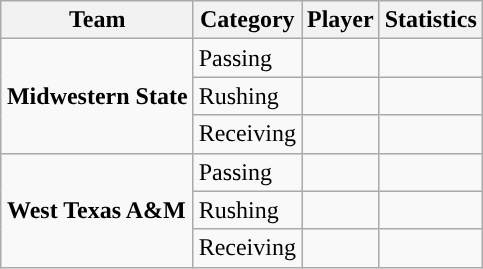<table class="wikitable" style="float: right;">
<tr>
<th>Team</th>
<th>Category</th>
<th>Player</th>
<th>Statistics</th>
</tr>
<tr>
<td rowspan=3><strong>Midwestern State</strong></td>
<td>Passing</td>
<td></td>
<td></td>
</tr>
<tr>
<td>Rushing</td>
<td></td>
<td></td>
</tr>
<tr>
<td>Receiving</td>
<td></td>
<td></td>
</tr>
<tr>
<td rowspan=3><strong>West Texas A&M</strong></td>
<td>Passing</td>
<td></td>
<td></td>
</tr>
<tr>
<td>Rushing</td>
<td></td>
<td></td>
</tr>
<tr>
<td>Receiving</td>
<td></td>
<td></td>
</tr>
</table>
